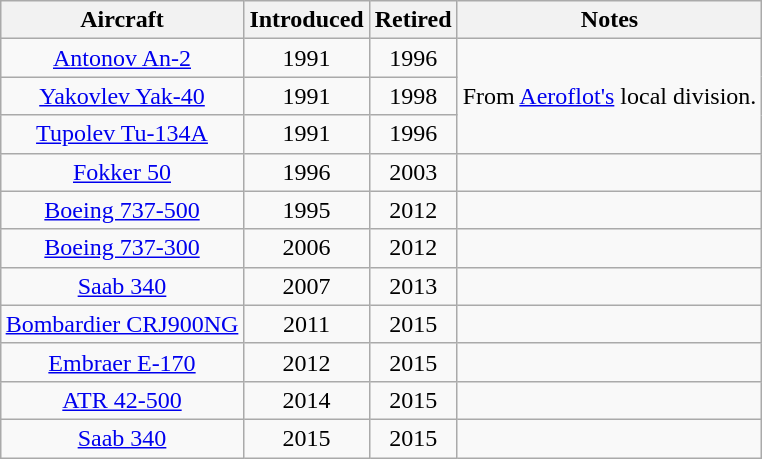<table class="wikitable" style="margin:1em auto; border-collapse:collapse;text-align:center">
<tr>
<th>Aircraft</th>
<th>Introduced</th>
<th>Retired</th>
<th>Notes</th>
</tr>
<tr>
<td><a href='#'>Antonov An-2</a></td>
<td>1991</td>
<td>1996</td>
<td rowspan=3>From <a href='#'>Aeroflot's</a> local division.</td>
</tr>
<tr>
<td><a href='#'>Yakovlev Yak-40</a></td>
<td>1991</td>
<td>1998</td>
</tr>
<tr>
<td><a href='#'>Tupolev Tu-134A</a></td>
<td>1991</td>
<td>1996</td>
</tr>
<tr>
<td><a href='#'>Fokker 50</a></td>
<td>1996</td>
<td>2003</td>
<td></td>
</tr>
<tr>
<td><a href='#'>Boeing 737-500</a></td>
<td>1995</td>
<td>2012</td>
<td></td>
</tr>
<tr>
<td><a href='#'>Boeing 737-300</a></td>
<td>2006</td>
<td>2012</td>
<td></td>
</tr>
<tr>
<td><a href='#'>Saab 340</a></td>
<td>2007</td>
<td>2013</td>
<td></td>
</tr>
<tr>
<td><a href='#'>Bombardier CRJ900NG</a></td>
<td>2011</td>
<td>2015</td>
<td></td>
</tr>
<tr>
<td><a href='#'>Embraer E-170</a></td>
<td>2012</td>
<td>2015</td>
<td></td>
</tr>
<tr>
<td><a href='#'>ATR 42-500</a></td>
<td>2014</td>
<td>2015</td>
<td></td>
</tr>
<tr>
<td><a href='#'>Saab 340</a></td>
<td>2015</td>
<td>2015</td>
<td></td>
</tr>
</table>
